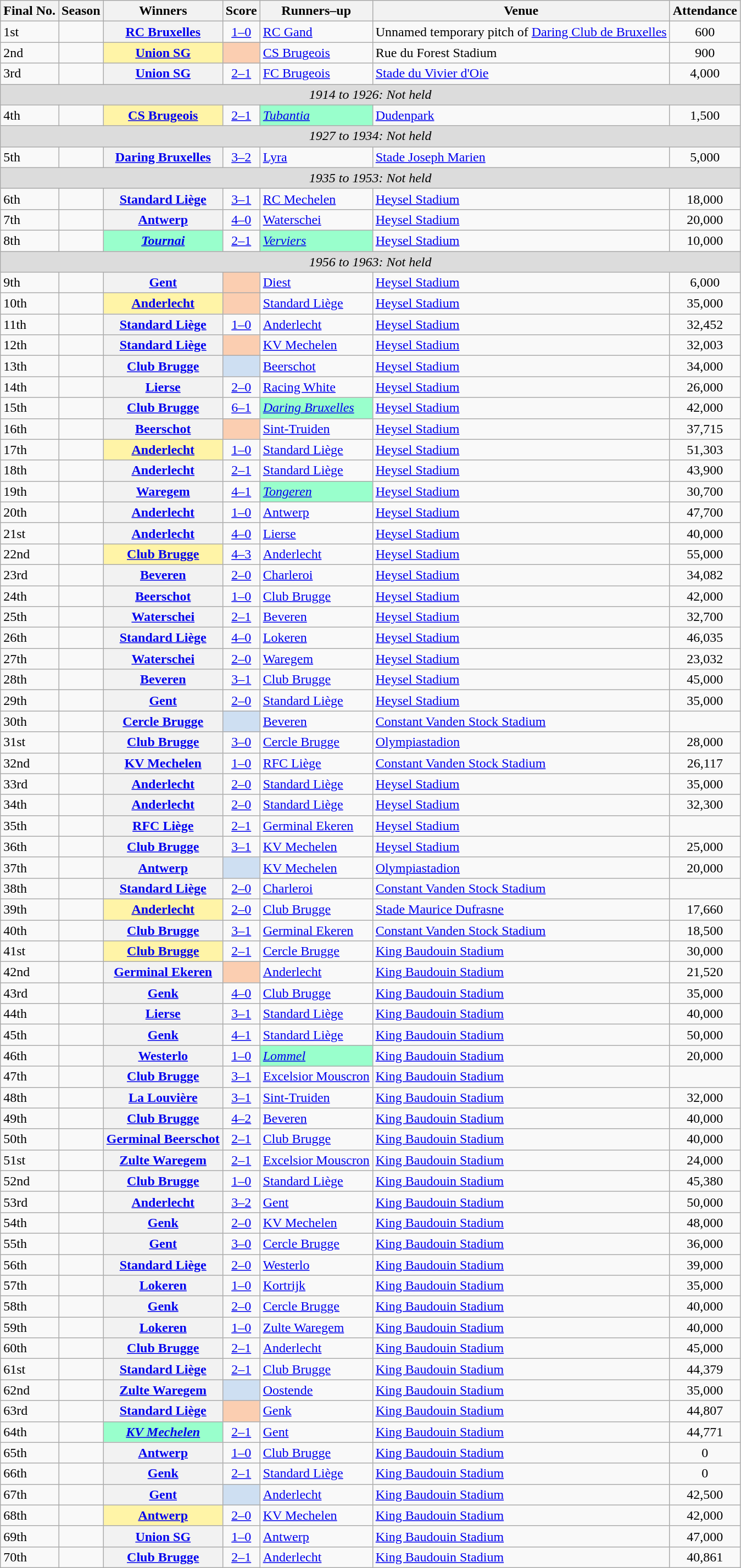<table class="sortable wikitable plainrowheaders">
<tr>
<th scope="col">Final No.</th>
<th scope="col">Season</th>
<th scope="col">Winners</th>
<th scope="col">Score</th>
<th scope="col">Runners–up</th>
<th scope="col">Venue</th>
<th scope="col">Attendance</th>
</tr>
<tr>
<td>1st</td>
<td align=center></td>
<th scope=row><a href='#'>RC Bruxelles</a></th>
<td align=center><a href='#'>1–0</a></td>
<td><a href='#'>RC Gand</a></td>
<td>Unnamed temporary pitch of <a href='#'>Daring Club de Bruxelles</a></td>
<td align=center>600</td>
</tr>
<tr>
<td>2nd</td>
<td align=center></td>
<th scope=row style="background-color:#fff4a7"><a href='#'>Union SG</a> </th>
<td align=center style="background-color:#FBCEB1"></td>
<td><a href='#'>CS Brugeois</a></td>
<td>Rue du Forest Stadium</td>
<td align=center>900</td>
</tr>
<tr>
<td>3rd</td>
<td align=center></td>
<th scope=row><a href='#'>Union SG</a></th>
<td align=center><a href='#'>2–1</a></td>
<td><a href='#'>FC Brugeois</a></td>
<td><a href='#'>Stade du Vivier d'Oie</a></td>
<td align=center>4,000</td>
</tr>
<tr>
<td colspan=7 style="background: #DCDCDC" align=center><em>1914 to 1926: Not held</em></td>
</tr>
<tr>
<td>4th</td>
<td align=center></td>
<th scope=row style="background-color:#fff4a7"><a href='#'>CS Brugeois</a> </th>
<td align=center><a href='#'>2–1</a></td>
<td style="background-color:#9FC"><em><a href='#'>Tubantia</a></em></td>
<td><a href='#'>Dudenpark</a></td>
<td align=center>1,500</td>
</tr>
<tr>
<td colspan=7 style="background: #DCDCDC" align=center><em>1927 to 1934: Not held</em></td>
</tr>
<tr>
<td>5th</td>
<td align=center></td>
<th scope=row><a href='#'>Daring Bruxelles</a></th>
<td align=center><a href='#'>3–2</a></td>
<td><a href='#'>Lyra</a></td>
<td><a href='#'>Stade Joseph Marien</a></td>
<td align=center>5,000</td>
</tr>
<tr>
<td colspan=7 style="background: #DCDCDC" align=center><em>1935 to 1953: Not held</em></td>
</tr>
<tr>
<td>6th</td>
<td align=center></td>
<th scope=row><a href='#'>Standard Liège</a></th>
<td align=center><a href='#'>3–1</a></td>
<td><a href='#'>RC Mechelen</a></td>
<td><a href='#'>Heysel Stadium</a></td>
<td align=center>18,000</td>
</tr>
<tr>
<td>7th</td>
<td align=center></td>
<th scope=row><a href='#'>Antwerp</a></th>
<td align=center><a href='#'>4–0</a></td>
<td><a href='#'>Waterschei</a></td>
<td><a href='#'>Heysel Stadium</a></td>
<td align=center>20,000</td>
</tr>
<tr>
<td>8th</td>
<td align=center></td>
<th scope=row style="background-color:#9FC"><em><a href='#'>Tournai</a></em></th>
<td align=center><a href='#'>2–1</a></td>
<td style="background-color:#9FC"><em><a href='#'>Verviers</a></em></td>
<td><a href='#'>Heysel Stadium</a></td>
<td align=center>10,000</td>
</tr>
<tr>
<td colspan=7 style="background: #DCDCDC" align=center><em>1956 to 1963: Not held</em></td>
</tr>
<tr>
<td>9th</td>
<td align=center></td>
<th scope=row><a href='#'>Gent</a></th>
<td align=center style="background-color:#FBCEB1"></td>
<td><a href='#'>Diest</a></td>
<td><a href='#'>Heysel Stadium</a></td>
<td align=center>6,000</td>
</tr>
<tr>
<td>10th</td>
<td align=center></td>
<th scope=row style="background-color:#fff4a7"><a href='#'>Anderlecht</a> </th>
<td align=center style="background-color:#FBCEB1"></td>
<td><a href='#'>Standard Liège</a></td>
<td><a href='#'>Heysel Stadium</a></td>
<td align=center>35,000</td>
</tr>
<tr>
<td>11th</td>
<td align=center></td>
<th scope=row><a href='#'>Standard Liège</a></th>
<td align=center><a href='#'>1–0</a></td>
<td><a href='#'>Anderlecht</a></td>
<td><a href='#'>Heysel Stadium</a></td>
<td align=center>32,452</td>
</tr>
<tr>
<td>12th</td>
<td align=center></td>
<th scope=row><a href='#'>Standard Liège</a></th>
<td align=center style="background-color:#FBCEB1"></td>
<td><a href='#'>KV Mechelen</a></td>
<td><a href='#'>Heysel Stadium</a></td>
<td align=center>32,003</td>
</tr>
<tr>
<td>13th</td>
<td align=center></td>
<th scope=row><a href='#'>Club Brugge</a></th>
<td align=center style="background-color:#cedff2"></td>
<td><a href='#'>Beerschot</a></td>
<td><a href='#'>Heysel Stadium</a></td>
<td align=center>34,000</td>
</tr>
<tr>
<td>14th</td>
<td align=center></td>
<th scope=row><a href='#'>Lierse</a></th>
<td align=center><a href='#'>2–0</a></td>
<td><a href='#'>Racing White</a></td>
<td><a href='#'>Heysel Stadium</a></td>
<td align=center>26,000</td>
</tr>
<tr>
<td>15th</td>
<td align=center></td>
<th scope=row><a href='#'>Club Brugge</a></th>
<td align=center><a href='#'>6–1</a></td>
<td style="background-color:#9FC"><em><a href='#'>Daring Bruxelles</a></em></td>
<td><a href='#'>Heysel Stadium</a></td>
<td align=center>42,000</td>
</tr>
<tr>
<td>16th</td>
<td align=center></td>
<th scope=row><a href='#'>Beerschot</a></th>
<td align=center style="background-color:#FBCEB1"></td>
<td><a href='#'>Sint-Truiden</a></td>
<td><a href='#'>Heysel Stadium</a></td>
<td align=center>37,715</td>
</tr>
<tr>
<td>17th</td>
<td align=center></td>
<th scope=row style="background-color:#fff4a7"><a href='#'>Anderlecht</a> </th>
<td align=center><a href='#'>1–0</a></td>
<td><a href='#'>Standard Liège</a></td>
<td><a href='#'>Heysel Stadium</a></td>
<td align=center>51,303</td>
</tr>
<tr>
<td>18th</td>
<td align=center></td>
<th scope=row><a href='#'>Anderlecht</a></th>
<td align=center><a href='#'>2–1</a></td>
<td><a href='#'>Standard Liège</a></td>
<td><a href='#'>Heysel Stadium</a></td>
<td align=center>43,900</td>
</tr>
<tr>
<td>19th</td>
<td align=center></td>
<th scope=row><a href='#'>Waregem</a></th>
<td align=center><a href='#'>4–1</a></td>
<td style="background-color:#9FC"><em><a href='#'>Tongeren</a></em></td>
<td><a href='#'>Heysel Stadium</a></td>
<td align=center>30,700</td>
</tr>
<tr>
<td>20th</td>
<td align=center></td>
<th scope=row><a href='#'>Anderlecht</a></th>
<td align=center><a href='#'>1–0</a></td>
<td><a href='#'>Antwerp</a></td>
<td><a href='#'>Heysel Stadium</a></td>
<td align=center>47,700</td>
</tr>
<tr>
<td>21st</td>
<td align=center></td>
<th scope=row><a href='#'>Anderlecht</a></th>
<td align=center><a href='#'>4–0</a></td>
<td><a href='#'>Lierse</a></td>
<td><a href='#'>Heysel Stadium</a></td>
<td align=center>40,000</td>
</tr>
<tr>
<td>22nd</td>
<td align=center></td>
<th scope=row style="background-color:#fff4a7"><a href='#'>Club Brugge</a> </th>
<td align=center><a href='#'>4–3</a></td>
<td><a href='#'>Anderlecht</a></td>
<td><a href='#'>Heysel Stadium</a></td>
<td align=center>55,000</td>
</tr>
<tr>
<td>23rd</td>
<td align=center></td>
<th scope=row><a href='#'>Beveren</a></th>
<td align=center><a href='#'>2–0</a></td>
<td><a href='#'>Charleroi</a></td>
<td><a href='#'>Heysel Stadium</a></td>
<td align=center>34,082</td>
</tr>
<tr>
<td>24th</td>
<td align=center></td>
<th scope=row><a href='#'>Beerschot</a></th>
<td align=center><a href='#'>1–0</a></td>
<td><a href='#'>Club Brugge</a></td>
<td><a href='#'>Heysel Stadium</a></td>
<td align=center>42,000</td>
</tr>
<tr>
<td>25th</td>
<td align=center></td>
<th scope=row><a href='#'>Waterschei</a></th>
<td align=center><a href='#'>2–1</a></td>
<td><a href='#'>Beveren</a></td>
<td><a href='#'>Heysel Stadium</a></td>
<td align=center>32,700</td>
</tr>
<tr>
<td>26th</td>
<td align=center></td>
<th scope=row><a href='#'>Standard Liège</a></th>
<td align=center><a href='#'>4–0</a></td>
<td><a href='#'>Lokeren</a></td>
<td><a href='#'>Heysel Stadium</a></td>
<td align=center>46,035</td>
</tr>
<tr>
<td>27th</td>
<td align=center></td>
<th scope=row><a href='#'>Waterschei</a></th>
<td align=center><a href='#'>2–0</a></td>
<td><a href='#'>Waregem</a></td>
<td><a href='#'>Heysel Stadium</a></td>
<td align=center>23,032</td>
</tr>
<tr>
<td>28th</td>
<td align=center></td>
<th scope=row><a href='#'>Beveren</a></th>
<td align=center><a href='#'>3–1</a></td>
<td><a href='#'>Club Brugge</a></td>
<td><a href='#'>Heysel Stadium</a></td>
<td align=center>45,000</td>
</tr>
<tr>
<td>29th</td>
<td align=center></td>
<th scope=row><a href='#'>Gent</a></th>
<td align=center><a href='#'>2–0</a></td>
<td><a href='#'>Standard Liège</a></td>
<td><a href='#'>Heysel Stadium</a></td>
<td align=center>35,000</td>
</tr>
<tr>
<td>30th</td>
<td align=center></td>
<th scope=row><a href='#'>Cercle Brugge</a></th>
<td align=center style="background-color:#cedff2"></td>
<td><a href='#'>Beveren</a></td>
<td><a href='#'>Constant Vanden Stock Stadium</a></td>
<td align=center></td>
</tr>
<tr>
<td>31st</td>
<td align=center></td>
<th scope=row><a href='#'>Club Brugge</a></th>
<td align=center><a href='#'>3–0</a></td>
<td><a href='#'>Cercle Brugge</a></td>
<td><a href='#'>Olympiastadion</a></td>
<td align=center>28,000</td>
</tr>
<tr>
<td>32nd</td>
<td align=center></td>
<th scope=row><a href='#'>KV Mechelen</a></th>
<td align=center><a href='#'>1–0</a></td>
<td><a href='#'>RFC Liège</a></td>
<td><a href='#'>Constant Vanden Stock Stadium</a></td>
<td align=center>26,117</td>
</tr>
<tr>
<td>33rd</td>
<td align=center></td>
<th scope=row><a href='#'>Anderlecht</a></th>
<td align=center><a href='#'>2–0</a></td>
<td><a href='#'>Standard Liège</a></td>
<td><a href='#'>Heysel Stadium</a></td>
<td align=center>35,000</td>
</tr>
<tr>
<td>34th</td>
<td align=center></td>
<th scope=row><a href='#'>Anderlecht</a></th>
<td align=center><a href='#'>2–0</a></td>
<td><a href='#'>Standard Liège</a></td>
<td><a href='#'>Heysel Stadium</a></td>
<td align=center>32,300</td>
</tr>
<tr>
<td>35th</td>
<td align=center></td>
<th scope=row><a href='#'>RFC Liège</a></th>
<td align=center><a href='#'>2–1</a></td>
<td><a href='#'>Germinal Ekeren</a></td>
<td><a href='#'>Heysel Stadium</a></td>
<td align=center></td>
</tr>
<tr>
<td>36th</td>
<td align=center></td>
<th scope=row><a href='#'>Club Brugge</a></th>
<td align=center><a href='#'>3–1</a></td>
<td><a href='#'>KV Mechelen</a></td>
<td><a href='#'>Heysel Stadium</a></td>
<td align=center>25,000</td>
</tr>
<tr>
<td>37th</td>
<td align=center></td>
<th scope=row><a href='#'>Antwerp</a></th>
<td align=center style="background-color:#cedff2"></td>
<td><a href='#'>KV Mechelen</a></td>
<td><a href='#'>Olympiastadion</a></td>
<td align=center>20,000</td>
</tr>
<tr>
<td>38th</td>
<td align=center></td>
<th scope=row><a href='#'>Standard Liège</a></th>
<td align=center><a href='#'>2–0</a></td>
<td><a href='#'>Charleroi</a></td>
<td><a href='#'>Constant Vanden Stock Stadium</a></td>
<td align=center></td>
</tr>
<tr>
<td>39th</td>
<td align=center></td>
<th scope=row style="background-color:#fff4a7"><a href='#'>Anderlecht</a> </th>
<td align=center><a href='#'>2–0</a></td>
<td><a href='#'>Club Brugge</a></td>
<td><a href='#'>Stade Maurice Dufrasne</a></td>
<td align=center>17,660</td>
</tr>
<tr>
<td>40th</td>
<td align=center></td>
<th scope=row><a href='#'>Club Brugge</a></th>
<td align=center><a href='#'>3–1</a></td>
<td><a href='#'>Germinal Ekeren</a></td>
<td><a href='#'>Constant Vanden Stock Stadium</a></td>
<td align=center>18,500</td>
</tr>
<tr>
<td>41st</td>
<td align=center></td>
<th scope=row style="background-color:#fff4a7"><a href='#'>Club Brugge</a> </th>
<td align=center><a href='#'>2–1</a></td>
<td><a href='#'>Cercle Brugge</a></td>
<td><a href='#'>King Baudouin Stadium</a></td>
<td align=center>30,000</td>
</tr>
<tr>
<td>42nd</td>
<td align=center></td>
<th scope=row><a href='#'>Germinal Ekeren</a></th>
<td align=center style="background-color:#FBCEB1"></td>
<td><a href='#'>Anderlecht</a></td>
<td><a href='#'>King Baudouin Stadium</a></td>
<td align=center>21,520</td>
</tr>
<tr>
<td>43rd</td>
<td align=center></td>
<th scope=row><a href='#'>Genk</a></th>
<td align=center><a href='#'>4–0</a></td>
<td><a href='#'>Club Brugge</a></td>
<td><a href='#'>King Baudouin Stadium</a></td>
<td align=center>35,000</td>
</tr>
<tr>
<td>44th</td>
<td align=center></td>
<th scope=row><a href='#'>Lierse</a></th>
<td align=center><a href='#'>3–1</a></td>
<td><a href='#'>Standard Liège</a></td>
<td><a href='#'>King Baudouin Stadium</a></td>
<td align=center>40,000</td>
</tr>
<tr>
<td>45th</td>
<td align=center></td>
<th scope=row><a href='#'>Genk</a></th>
<td align=center><a href='#'>4–1</a></td>
<td><a href='#'>Standard Liège</a></td>
<td><a href='#'>King Baudouin Stadium</a></td>
<td align=center>50,000</td>
</tr>
<tr>
<td>46th</td>
<td align=center></td>
<th scope=row><a href='#'>Westerlo</a></th>
<td align=center><a href='#'>1–0</a></td>
<td style="background-color:#9FC"><em><a href='#'>Lommel</a></em></td>
<td><a href='#'>King Baudouin Stadium</a></td>
<td align=center>20,000</td>
</tr>
<tr>
<td>47th</td>
<td align=center></td>
<th scope=row><a href='#'>Club Brugge</a></th>
<td align=center><a href='#'>3–1</a></td>
<td><a href='#'>Excelsior Mouscron</a></td>
<td><a href='#'>King Baudouin Stadium</a></td>
<td align=center></td>
</tr>
<tr>
<td>48th</td>
<td align=center></td>
<th scope=row><a href='#'>La Louvière</a></th>
<td align=center><a href='#'>3–1</a></td>
<td><a href='#'>Sint-Truiden</a></td>
<td><a href='#'>King Baudouin Stadium</a></td>
<td align=center>32,000</td>
</tr>
<tr>
<td>49th</td>
<td align=center></td>
<th scope=row><a href='#'>Club Brugge</a></th>
<td align=center><a href='#'>4–2</a></td>
<td><a href='#'>Beveren</a></td>
<td><a href='#'>King Baudouin Stadium</a></td>
<td align=center>40,000</td>
</tr>
<tr>
<td>50th</td>
<td align=center></td>
<th scope=row><a href='#'>Germinal Beerschot</a></th>
<td align=center><a href='#'>2–1</a></td>
<td><a href='#'>Club Brugge</a></td>
<td><a href='#'>King Baudouin Stadium</a></td>
<td align=center>40,000</td>
</tr>
<tr>
<td>51st</td>
<td align=center></td>
<th scope=row><a href='#'>Zulte Waregem</a></th>
<td align=center><a href='#'>2–1</a></td>
<td><a href='#'>Excelsior Mouscron</a></td>
<td><a href='#'>King Baudouin Stadium</a></td>
<td align=center>24,000</td>
</tr>
<tr>
<td>52nd</td>
<td align=center></td>
<th scope=row><a href='#'>Club Brugge</a></th>
<td align=center><a href='#'>1–0</a></td>
<td><a href='#'>Standard Liège</a></td>
<td><a href='#'>King Baudouin Stadium</a></td>
<td align=center>45,380</td>
</tr>
<tr>
<td>53rd</td>
<td align=center></td>
<th scope=row><a href='#'>Anderlecht</a></th>
<td align=center><a href='#'>3–2</a></td>
<td><a href='#'>Gent</a></td>
<td><a href='#'>King Baudouin Stadium</a></td>
<td align=center>50,000</td>
</tr>
<tr>
<td>54th</td>
<td align=center></td>
<th scope=row><a href='#'>Genk</a></th>
<td align=center><a href='#'>2–0</a></td>
<td><a href='#'>KV Mechelen</a></td>
<td><a href='#'>King Baudouin Stadium</a></td>
<td align=center>48,000</td>
</tr>
<tr>
<td>55th</td>
<td align=center></td>
<th scope=row><a href='#'>Gent</a></th>
<td align=center><a href='#'>3–0</a></td>
<td><a href='#'>Cercle Brugge</a></td>
<td><a href='#'>King Baudouin Stadium</a></td>
<td align=center>36,000</td>
</tr>
<tr>
<td>56th</td>
<td align=center></td>
<th scope=row><a href='#'>Standard Liège</a></th>
<td align=center><a href='#'>2–0</a></td>
<td><a href='#'>Westerlo</a></td>
<td><a href='#'>King Baudouin Stadium</a></td>
<td align=center>39,000</td>
</tr>
<tr>
<td>57th</td>
<td align=center></td>
<th scope=row><a href='#'>Lokeren</a></th>
<td align=center><a href='#'>1–0</a></td>
<td><a href='#'>Kortrijk</a></td>
<td><a href='#'>King Baudouin Stadium</a></td>
<td align=center>35,000</td>
</tr>
<tr>
<td>58th</td>
<td align=center></td>
<th scope=row><a href='#'>Genk</a></th>
<td align=center><a href='#'>2–0</a></td>
<td><a href='#'>Cercle Brugge</a></td>
<td><a href='#'>King Baudouin Stadium</a></td>
<td align=center>40,000</td>
</tr>
<tr>
<td>59th</td>
<td align=center></td>
<th scope=row><a href='#'>Lokeren</a></th>
<td align=center><a href='#'>1–0</a></td>
<td><a href='#'>Zulte Waregem</a></td>
<td><a href='#'>King Baudouin Stadium</a></td>
<td align=center>40,000</td>
</tr>
<tr>
<td>60th</td>
<td align=center></td>
<th scope=row><a href='#'>Club Brugge</a></th>
<td align=center><a href='#'>2–1</a></td>
<td><a href='#'>Anderlecht</a></td>
<td><a href='#'>King Baudouin Stadium</a></td>
<td align=center>45,000</td>
</tr>
<tr>
<td>61st</td>
<td align=center></td>
<th scope=row><a href='#'>Standard Liège</a></th>
<td align=center><a href='#'>2–1</a></td>
<td><a href='#'>Club Brugge</a></td>
<td><a href='#'>King Baudouin Stadium</a></td>
<td align=center>44,379</td>
</tr>
<tr>
<td>62nd</td>
<td align=center></td>
<th scope=row><a href='#'>Zulte Waregem</a></th>
<td align=center style="background-color:#cedff2"></td>
<td><a href='#'>Oostende</a></td>
<td><a href='#'>King Baudouin Stadium</a></td>
<td align=center>35,000</td>
</tr>
<tr>
<td>63rd</td>
<td align=center></td>
<th scope=row><a href='#'>Standard Liège</a></th>
<td align=center style="background-color:#FBCEB1"></td>
<td><a href='#'>Genk</a></td>
<td><a href='#'>King Baudouin Stadium</a></td>
<td align=center>44,807</td>
</tr>
<tr>
<td>64th</td>
<td align=center></td>
<th scope=row style="background-color:#9FC"><em><a href='#'>KV Mechelen</a></em></th>
<td align=center><a href='#'>2–1</a></td>
<td><a href='#'>Gent</a></td>
<td><a href='#'>King Baudouin Stadium</a></td>
<td align=center>44,771</td>
</tr>
<tr>
<td>65th</td>
<td align=center></td>
<th scope=row><a href='#'>Antwerp</a></th>
<td align=center><a href='#'>1–0</a></td>
<td><a href='#'>Club Brugge</a></td>
<td><a href='#'>King Baudouin Stadium</a></td>
<td align=center>0</td>
</tr>
<tr>
<td>66th</td>
<td align=center></td>
<th scope=row><a href='#'>Genk</a></th>
<td align=center><a href='#'>2–1</a></td>
<td><a href='#'>Standard Liège</a></td>
<td><a href='#'>King Baudouin Stadium</a></td>
<td align=center>0</td>
</tr>
<tr>
<td>67th</td>
<td align=center></td>
<th scope=row><a href='#'>Gent</a></th>
<td align=center style="background-color:#cedff2"></td>
<td><a href='#'>Anderlecht</a></td>
<td><a href='#'>King Baudouin Stadium</a></td>
<td align=center>42,500</td>
</tr>
<tr>
<td>68th</td>
<td align=center></td>
<th scope=row style="background-color:#fff4a7"><a href='#'>Antwerp</a> </th>
<td align=center><a href='#'>2–0</a></td>
<td><a href='#'>KV Mechelen</a></td>
<td><a href='#'>King Baudouin Stadium</a></td>
<td align=center>42,000</td>
</tr>
<tr>
<td>69th</td>
<td align=center></td>
<th scope=row><a href='#'>Union SG</a></th>
<td align=center><a href='#'>1–0</a></td>
<td><a href='#'>Antwerp</a></td>
<td><a href='#'>King Baudouin Stadium</a></td>
<td align=center>47,000</td>
</tr>
<tr>
<td>70th</td>
<td align=center></td>
<th scope=row><a href='#'>Club Brugge</a></th>
<td align=center><a href='#'>2–1</a></td>
<td><a href='#'>Anderlecht</a></td>
<td><a href='#'>King Baudouin Stadium</a></td>
<td align=center>40,861<br></td>
</tr>
</table>
